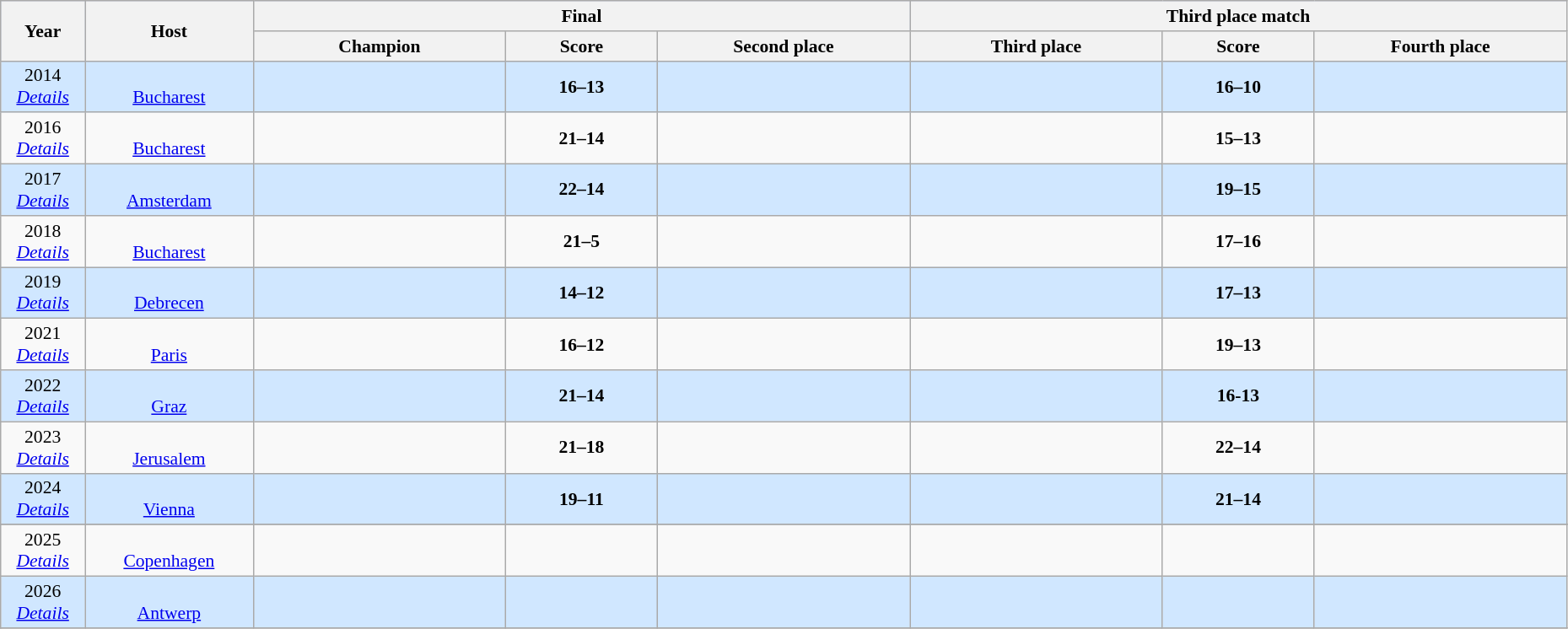<table class="wikitable" style="font-size:90%; width: 98%; text-align: center;">
<tr bgcolor=#C1D8FF>
<th rowspan=2 width=5%>Year</th>
<th rowspan=2 width=10%>Host</th>
<th colspan=3>Final</th>
<th colspan=3>Third place match</th>
</tr>
<tr bgcolor=#EFEFEF>
<th width=15%>Champion</th>
<th width=9%>Score</th>
<th width=15%>Second place</th>
<th width=15%>Third place</th>
<th width=9%>Score</th>
<th width=15%>Fourth place</th>
</tr>
<tr bgcolor=#D0E7FF>
<td>2014<br><em><a href='#'>Details</a></em></td>
<td><br><a href='#'>Bucharest</a></td>
<td><strong></strong></td>
<td><strong>16–13</strong></td>
<td></td>
<td></td>
<td><strong>16–10</strong></td>
<td></td>
</tr>
<tr>
<td>2016<br><em><a href='#'>Details</a></em></td>
<td><br><a href='#'>Bucharest</a></td>
<td><strong></strong></td>
<td><strong>21–14</strong></td>
<td></td>
<td></td>
<td><strong>15–13</strong></td>
<td></td>
</tr>
<tr bgcolor=#D0E7FF>
<td>2017<br><em><a href='#'>Details</a></em></td>
<td><br><a href='#'>Amsterdam</a></td>
<td><strong></strong></td>
<td><strong>22–14</strong></td>
<td></td>
<td></td>
<td><strong>19–15</strong></td>
<td></td>
</tr>
<tr>
<td>2018<br><em><a href='#'>Details</a></em></td>
<td><br><a href='#'>Bucharest</a></td>
<td><strong></strong></td>
<td><strong>21–5</strong></td>
<td></td>
<td></td>
<td><strong>17–16</strong></td>
<td></td>
</tr>
<tr bgcolor=#D0E7FF>
<td>2019<br><em><a href='#'>Details</a></em></td>
<td><br><a href='#'>Debrecen</a></td>
<td><strong></strong></td>
<td><strong>14–12</strong></td>
<td></td>
<td></td>
<td><strong>17–13</strong></td>
<td></td>
</tr>
<tr>
<td>2021<br><em><a href='#'>Details</a></em></td>
<td><br><a href='#'>Paris</a></td>
<td><strong></strong></td>
<td><strong>16–12</strong></td>
<td></td>
<td></td>
<td><strong>19–13</strong></td>
<td></td>
</tr>
<tr bgcolor=#D0E7FF>
<td>2022<br><em><a href='#'>Details</a></em></td>
<td><br><a href='#'>Graz</a></td>
<td><strong></strong></td>
<td><strong>21–14</strong></td>
<td></td>
<td></td>
<td><strong>16-13</strong></td>
<td></td>
</tr>
<tr>
<td>2023<br><em><a href='#'>Details</a></em></td>
<td><br><a href='#'>Jerusalem</a></td>
<td><strong></strong></td>
<td><strong>21–18</strong></td>
<td></td>
<td></td>
<td><strong>22–14</strong></td>
<td></td>
</tr>
<tr bgcolor=#D0E7FF>
<td>2024<br><em><a href='#'>Details</a></em></td>
<td><br><a href='#'>Vienna</a></td>
<td><strong></strong></td>
<td><strong>19–11</strong></td>
<td></td>
<td></td>
<td><strong>21–14</strong></td>
<td></td>
</tr>
<tr>
</tr>
<tr>
<td>2025<br><em><a href='#'>Details</a></em></td>
<td><br><a href='#'>Copenhagen</a></td>
<td></td>
<td></td>
<td></td>
<td></td>
<td></td>
<td></td>
</tr>
<tr bgcolor=#D0E7FF>
<td>2026<br><em><a href='#'>Details</a></em></td>
<td><br><a href='#'>Antwerp</a></td>
<td></td>
<td></td>
<td></td>
<td></td>
<td></td>
<td></td>
</tr>
<tr>
</tr>
</table>
